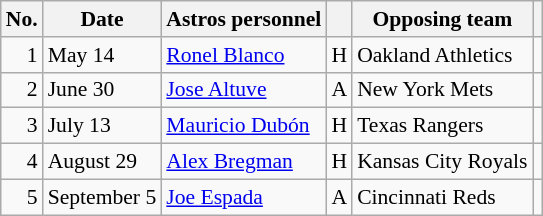<table class="wikitable" style="font-size: 90%;">
<tr>
<th>No.</th>
<th>Date</th>
<th>Astros personnel</th>
<th></th>
<th>Opposing team</th>
<th></th>
</tr>
<tr>
<td align="right">1</td>
<td>May 14</td>
<td><a href='#'>Ronel Blanco</a></td>
<td align="center">H</td>
<td>Oakland Athletics</td>
<td align="center"></td>
</tr>
<tr>
<td align="right">2</td>
<td>June 30</td>
<td><a href='#'>Jose Altuve</a></td>
<td align="center">A</td>
<td>New York Mets</td>
<td align="center"></td>
</tr>
<tr>
<td align="right">3</td>
<td>July 13</td>
<td><a href='#'>Mauricio Dubón</a></td>
<td align="center">H</td>
<td>Texas Rangers</td>
<td align="center"></td>
</tr>
<tr>
<td align="right">4</td>
<td>August 29</td>
<td><a href='#'>Alex Bregman</a></td>
<td align="center">H</td>
<td>Kansas City Royals</td>
<td align="center"></td>
</tr>
<tr>
<td align="right">5</td>
<td>September 5</td>
<td><a href='#'>Joe Espada</a></td>
<td align="center">A</td>
<td>Cincinnati Reds</td>
<td align="center"></td>
</tr>
</table>
